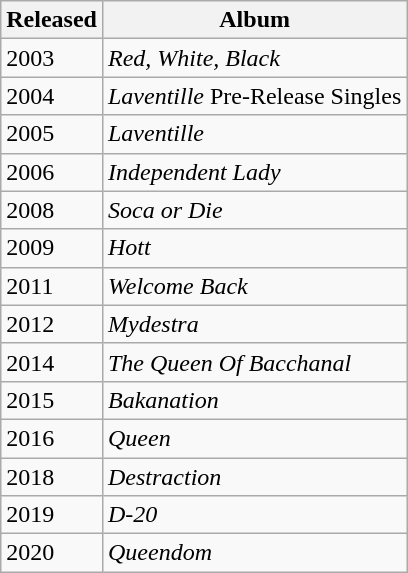<table class="wikitable">
<tr>
<th>Released</th>
<th>Album</th>
</tr>
<tr>
<td>2003</td>
<td><em>Red, White, Black</em></td>
</tr>
<tr>
<td>2004</td>
<td><em>Laventille</em> Pre-Release Singles</td>
</tr>
<tr>
<td>2005</td>
<td><em>Laventille</em></td>
</tr>
<tr>
<td>2006</td>
<td><em>Independent Lady</em></td>
</tr>
<tr>
<td>2008</td>
<td><em>Soca or Die</em></td>
</tr>
<tr>
<td>2009</td>
<td><em>Hott</em></td>
</tr>
<tr>
<td>2011</td>
<td><em>Welcome Back</em></td>
</tr>
<tr>
<td>2012</td>
<td><em>Mydestra</em></td>
</tr>
<tr>
<td>2014</td>
<td><em>The Queen Of Bacchanal</em></td>
</tr>
<tr>
<td>2015</td>
<td><em>Bakanation</em></td>
</tr>
<tr>
<td>2016</td>
<td><em>Queen</em></td>
</tr>
<tr>
<td>2018</td>
<td><em>Destraction</em></td>
</tr>
<tr>
<td>2019</td>
<td><em>D-20</em></td>
</tr>
<tr>
<td>2020</td>
<td><em>Queendom</em></td>
</tr>
</table>
